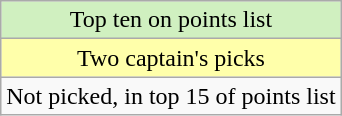<table class=wikitable style="text-align:center">
<tr style="background:#d0f0c0;">
<td>Top ten on points list</td>
</tr>
<tr style="background:#ffa;">
<td>Two captain's picks</td>
</tr>
<tr>
<td>Not picked, in top 15 of points list</td>
</tr>
</table>
